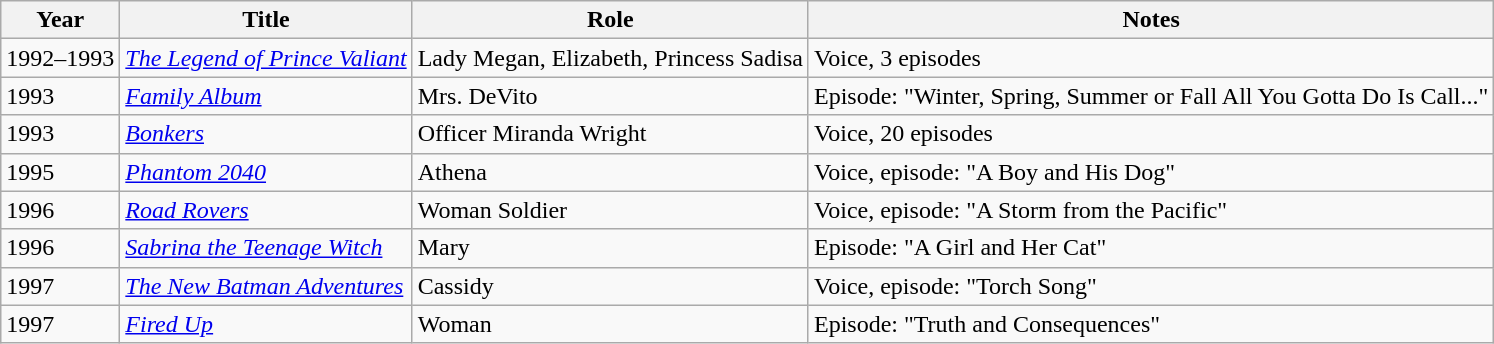<table class="wikitable sortable">
<tr>
<th>Year</th>
<th>Title</th>
<th>Role</th>
<th>Notes</th>
</tr>
<tr>
<td>1992–1993</td>
<td><em><a href='#'>The Legend of Prince Valiant</a></em></td>
<td>Lady Megan, Elizabeth, Princess Sadisa</td>
<td>Voice, 3 episodes</td>
</tr>
<tr>
<td>1993</td>
<td><em><a href='#'>Family Album</a></em></td>
<td>Mrs. DeVito</td>
<td>Episode: "Winter, Spring, Summer or Fall All You Gotta Do Is Call..."</td>
</tr>
<tr>
<td>1993</td>
<td><em><a href='#'>Bonkers</a></em></td>
<td>Officer Miranda Wright</td>
<td>Voice, 20 episodes</td>
</tr>
<tr>
<td>1995</td>
<td><em><a href='#'>Phantom 2040</a></em></td>
<td>Athena</td>
<td>Voice, episode: "A Boy and His Dog"</td>
</tr>
<tr>
<td>1996</td>
<td><em><a href='#'>Road Rovers</a></em></td>
<td>Woman Soldier</td>
<td>Voice, episode: "A Storm from the Pacific"</td>
</tr>
<tr>
<td>1996</td>
<td><em><a href='#'>Sabrina the Teenage Witch</a></em></td>
<td>Mary</td>
<td>Episode: "A Girl and Her Cat"</td>
</tr>
<tr>
<td>1997</td>
<td><em><a href='#'>The New Batman Adventures</a></em></td>
<td>Cassidy</td>
<td>Voice, episode: "Torch Song"</td>
</tr>
<tr>
<td>1997</td>
<td><em><a href='#'>Fired Up</a></em></td>
<td>Woman</td>
<td>Episode: "Truth and Consequences"</td>
</tr>
</table>
